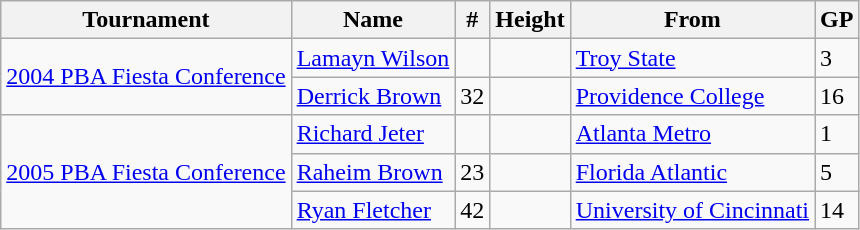<table class="wikitable">
<tr>
<th>Tournament</th>
<th>Name</th>
<th>#</th>
<th>Height</th>
<th>From</th>
<th>GP</th>
</tr>
<tr>
<td rowspan=2><a href='#'>2004 PBA Fiesta Conference</a></td>
<td><a href='#'>Lamayn Wilson</a></td>
<td></td>
<td></td>
<td><a href='#'>Troy State</a></td>
<td>3</td>
</tr>
<tr>
<td><a href='#'>Derrick Brown</a></td>
<td>32</td>
<td></td>
<td><a href='#'>Providence College</a></td>
<td>16</td>
</tr>
<tr>
<td rowspan=3><a href='#'>2005 PBA Fiesta Conference</a></td>
<td><a href='#'>Richard Jeter</a></td>
<td></td>
<td></td>
<td><a href='#'>Atlanta Metro</a></td>
<td>1</td>
</tr>
<tr>
<td><a href='#'>Raheim Brown</a></td>
<td>23</td>
<td></td>
<td><a href='#'>Florida Atlantic</a></td>
<td>5</td>
</tr>
<tr>
<td><a href='#'>Ryan Fletcher</a></td>
<td>42</td>
<td></td>
<td><a href='#'>University of Cincinnati</a></td>
<td>14</td>
</tr>
</table>
